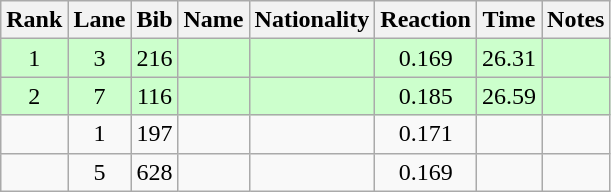<table class="wikitable sortable" style="text-align:center">
<tr>
<th>Rank</th>
<th>Lane</th>
<th>Bib</th>
<th>Name</th>
<th>Nationality</th>
<th>Reaction</th>
<th>Time</th>
<th>Notes</th>
</tr>
<tr bgcolor=ccffcc>
<td>1</td>
<td>3</td>
<td>216</td>
<td align=left></td>
<td align=left></td>
<td>0.169</td>
<td>26.31</td>
<td><strong></strong></td>
</tr>
<tr bgcolor=ccffcc>
<td>2</td>
<td>7</td>
<td>116</td>
<td align=left></td>
<td align=left></td>
<td>0.185</td>
<td>26.59</td>
<td><strong></strong></td>
</tr>
<tr>
<td></td>
<td>1</td>
<td>197</td>
<td align=left></td>
<td align=left></td>
<td>0.171</td>
<td></td>
<td><strong></strong></td>
</tr>
<tr>
<td></td>
<td>5</td>
<td>628</td>
<td align=left></td>
<td align=left></td>
<td>0.169</td>
<td></td>
<td><strong></strong></td>
</tr>
</table>
